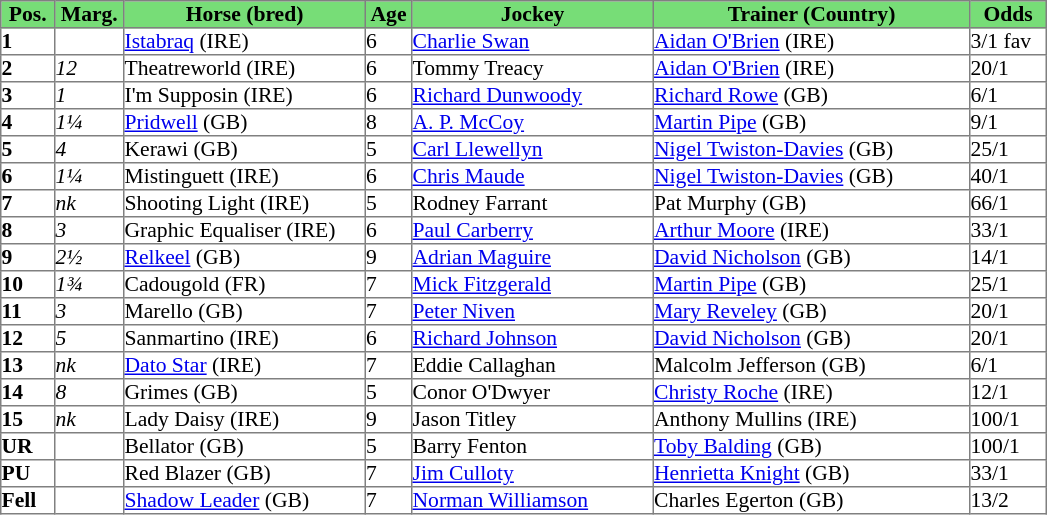<table border="1" cellpadding="0" style="border-collapse: collapse; font-size:90%">
<tr style="background:#7d7; text-align:center;">
<td style="width:35px;"><strong>Pos.</strong></td>
<td style="width:45px;"><strong>Marg.</strong></td>
<td style="width:160px;"><strong>Horse (bred)</strong></td>
<td style="width:30px;"><strong>Age</strong></td>
<td style="width:160px;"><strong>Jockey</strong></td>
<td style="width:210px;"><strong>Trainer (Country)</strong></td>
<td style="width:50px;"><strong>Odds</strong></td>
</tr>
<tr>
<td><strong>1</strong></td>
<td></td>
<td><a href='#'>Istabraq</a> (IRE)</td>
<td>6</td>
<td><a href='#'>Charlie Swan</a></td>
<td><a href='#'>Aidan O'Brien</a> (IRE)</td>
<td>3/1 fav</td>
</tr>
<tr>
<td><strong>2</strong></td>
<td><em>12</em></td>
<td>Theatreworld (IRE)</td>
<td>6</td>
<td>Tommy Treacy</td>
<td><a href='#'>Aidan O'Brien</a> (IRE)</td>
<td>20/1</td>
</tr>
<tr>
<td><strong>3</strong></td>
<td><em>1</em></td>
<td>I'm Supposin (IRE)</td>
<td>6</td>
<td><a href='#'>Richard Dunwoody</a></td>
<td><a href='#'>Richard Rowe</a> (GB)</td>
<td>6/1</td>
</tr>
<tr>
<td><strong>4</strong></td>
<td><em>1¼</em></td>
<td><a href='#'>Pridwell</a> (GB)</td>
<td>8</td>
<td><a href='#'>A. P. McCoy</a></td>
<td><a href='#'>Martin Pipe</a> (GB)</td>
<td>9/1</td>
</tr>
<tr>
<td><strong>5</strong></td>
<td><em>4</em></td>
<td>Kerawi (GB)</td>
<td>5</td>
<td><a href='#'>Carl Llewellyn</a></td>
<td><a href='#'>Nigel Twiston-Davies</a> (GB)</td>
<td>25/1</td>
</tr>
<tr>
<td><strong>6</strong></td>
<td><em>1¼</em></td>
<td>Mistinguett (IRE)</td>
<td>6</td>
<td><a href='#'>Chris Maude</a></td>
<td><a href='#'>Nigel Twiston-Davies</a> (GB)</td>
<td>40/1</td>
</tr>
<tr>
<td><strong>7</strong></td>
<td><em>nk</em></td>
<td>Shooting Light (IRE)</td>
<td>5</td>
<td>Rodney Farrant</td>
<td>Pat Murphy (GB)</td>
<td>66/1</td>
</tr>
<tr>
<td><strong>8</strong></td>
<td><em>3</em></td>
<td>Graphic Equaliser (IRE)</td>
<td>6</td>
<td><a href='#'>Paul Carberry</a></td>
<td><a href='#'>Arthur Moore</a> (IRE)</td>
<td>33/1</td>
</tr>
<tr>
<td><strong>9</strong></td>
<td><em>2½</em></td>
<td><a href='#'>Relkeel</a> (GB)</td>
<td>9</td>
<td><a href='#'>Adrian Maguire</a></td>
<td><a href='#'>David Nicholson</a> (GB)</td>
<td>14/1</td>
</tr>
<tr>
<td><strong>10</strong></td>
<td><em>1¾</em></td>
<td>Cadougold (FR)</td>
<td>7</td>
<td><a href='#'>Mick Fitzgerald</a></td>
<td><a href='#'>Martin Pipe</a> (GB)</td>
<td>25/1</td>
</tr>
<tr>
<td><strong>11</strong></td>
<td><em>3</em></td>
<td>Marello (GB)</td>
<td>7</td>
<td><a href='#'>Peter Niven</a></td>
<td><a href='#'>Mary Reveley</a> (GB)</td>
<td>20/1</td>
</tr>
<tr>
<td><strong>12</strong></td>
<td><em>5</em></td>
<td>Sanmartino (IRE)</td>
<td>6</td>
<td><a href='#'>Richard Johnson</a></td>
<td><a href='#'>David Nicholson</a> (GB)</td>
<td>20/1</td>
</tr>
<tr>
<td><strong>13</strong></td>
<td><em>nk</em></td>
<td><a href='#'>Dato Star</a> (IRE)</td>
<td>7</td>
<td>Eddie Callaghan</td>
<td>Malcolm Jefferson (GB)</td>
<td>6/1</td>
</tr>
<tr>
<td><strong>14</strong></td>
<td><em>8</em></td>
<td>Grimes (GB)</td>
<td>5</td>
<td>Conor O'Dwyer</td>
<td><a href='#'>Christy Roche</a> (IRE)</td>
<td>12/1</td>
</tr>
<tr>
<td><strong>15</strong></td>
<td><em>nk</em></td>
<td>Lady Daisy (IRE)</td>
<td>9</td>
<td>Jason Titley</td>
<td>Anthony Mullins (IRE)</td>
<td>100/1</td>
</tr>
<tr>
<td><strong>UR</strong></td>
<td></td>
<td>Bellator (GB)</td>
<td>5</td>
<td>Barry Fenton</td>
<td><a href='#'>Toby Balding</a> (GB)</td>
<td>100/1</td>
</tr>
<tr>
<td><strong>PU</strong></td>
<td></td>
<td>Red Blazer (GB)</td>
<td>7</td>
<td><a href='#'>Jim Culloty</a></td>
<td><a href='#'>Henrietta Knight</a> (GB)</td>
<td>33/1</td>
</tr>
<tr>
<td><strong>Fell</strong></td>
<td></td>
<td><a href='#'>Shadow Leader</a> (GB)</td>
<td>7</td>
<td><a href='#'>Norman Williamson</a></td>
<td>Charles Egerton (GB)</td>
<td>13/2</td>
</tr>
</table>
